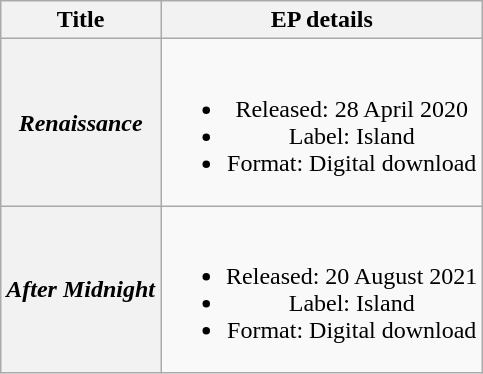<table class="wikitable plainrowheaders" style="text-align:center;">
<tr>
<th scope="col">Title</th>
<th scope="col">EP details</th>
</tr>
<tr>
<th scope="row"><em>Renaissance</em></th>
<td><br><ul><li>Released: 28 April 2020</li><li>Label: Island</li><li>Format: Digital download</li></ul></td>
</tr>
<tr>
<th scope="row"><em>After Midnight</em></th>
<td><br><ul><li>Released: 20 August 2021</li><li>Label: Island</li><li>Format: Digital download</li></ul></td>
</tr>
</table>
